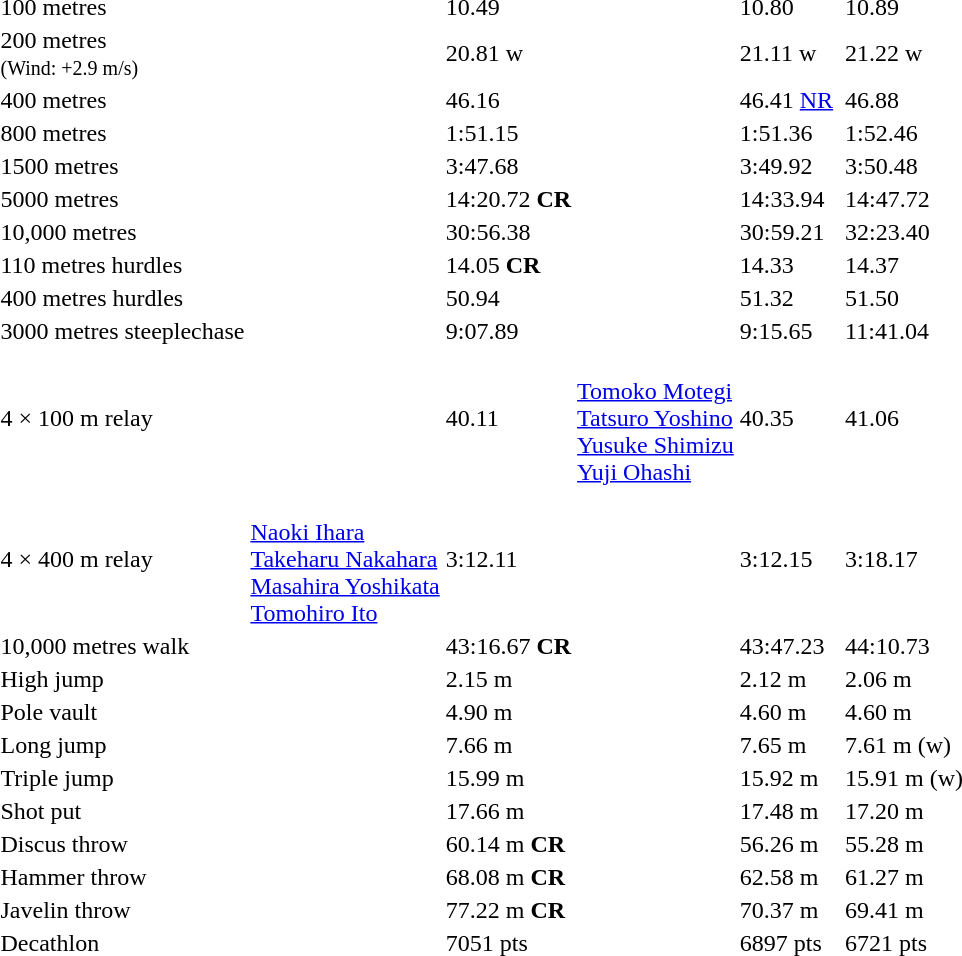<table>
<tr>
<td>100 metres</td>
<td></td>
<td>10.49</td>
<td></td>
<td>10.80</td>
<td></td>
<td>10.89</td>
</tr>
<tr>
<td>200 metres<br><small>(Wind: +2.9 m/s)</small></td>
<td></td>
<td>20.81 w</td>
<td></td>
<td>21.11 w</td>
<td></td>
<td>21.22 w</td>
</tr>
<tr>
<td>400 metres</td>
<td></td>
<td>46.16</td>
<td></td>
<td>46.41 <a href='#'>NR</a></td>
<td></td>
<td>46.88</td>
</tr>
<tr>
<td>800 metres</td>
<td></td>
<td>1:51.15</td>
<td></td>
<td>1:51.36</td>
<td></td>
<td>1:52.46</td>
</tr>
<tr>
<td>1500 metres</td>
<td></td>
<td>3:47.68</td>
<td></td>
<td>3:49.92</td>
<td></td>
<td>3:50.48</td>
</tr>
<tr>
<td>5000 metres</td>
<td></td>
<td>14:20.72 <strong>CR</strong></td>
<td></td>
<td>14:33.94</td>
<td></td>
<td>14:47.72</td>
</tr>
<tr>
<td>10,000 metres</td>
<td></td>
<td>30:56.38</td>
<td></td>
<td>30:59.21</td>
<td></td>
<td>32:23.40</td>
</tr>
<tr>
<td>110 metres hurdles</td>
<td></td>
<td>14.05 <strong>CR</strong></td>
<td></td>
<td>14.33</td>
<td></td>
<td>14.37</td>
</tr>
<tr>
<td>400 metres hurdles</td>
<td></td>
<td>50.94</td>
<td></td>
<td>51.32</td>
<td></td>
<td>51.50</td>
</tr>
<tr>
<td>3000 metres steeplechase</td>
<td></td>
<td>9:07.89</td>
<td></td>
<td>9:15.65</td>
<td></td>
<td>11:41.04</td>
</tr>
<tr>
<td>4 × 100 m relay</td>
<td></td>
<td>40.11</td>
<td><br><a href='#'>Tomoko Motegi</a><br><a href='#'>Tatsuro Yoshino</a><br><a href='#'>Yusuke Shimizu</a><br><a href='#'>Yuji Ohashi</a></td>
<td>40.35</td>
<td></td>
<td>41.06</td>
</tr>
<tr>
<td>4 × 400 m relay</td>
<td><br><a href='#'>Naoki Ihara</a><br><a href='#'>Takeharu Nakahara</a><br><a href='#'>Masahira Yoshikata</a><br><a href='#'>Tomohiro Ito</a></td>
<td>3:12.11</td>
<td></td>
<td>3:12.15</td>
<td></td>
<td>3:18.17</td>
</tr>
<tr>
<td>10,000 metres walk</td>
<td></td>
<td>43:16.67 <strong>CR</strong></td>
<td></td>
<td>43:47.23</td>
<td></td>
<td>44:10.73</td>
</tr>
<tr>
<td>High jump</td>
<td></td>
<td>2.15 m</td>
<td></td>
<td>2.12 m</td>
<td></td>
<td>2.06 m</td>
</tr>
<tr>
<td>Pole vault</td>
<td></td>
<td>4.90 m</td>
<td></td>
<td>4.60 m</td>
<td></td>
<td>4.60 m</td>
</tr>
<tr>
<td>Long jump</td>
<td></td>
<td>7.66 m</td>
<td></td>
<td>7.65 m</td>
<td></td>
<td>7.61  m (w)</td>
</tr>
<tr>
<td>Triple jump</td>
<td></td>
<td>15.99 m</td>
<td></td>
<td>15.92 m</td>
<td></td>
<td>15.91 m (w)</td>
</tr>
<tr>
<td>Shot put</td>
<td></td>
<td>17.66 m</td>
<td></td>
<td>17.48 m</td>
<td></td>
<td>17.20 m</td>
</tr>
<tr>
<td>Discus throw</td>
<td></td>
<td>60.14 m <strong>CR</strong></td>
<td></td>
<td>56.26 m</td>
<td></td>
<td>55.28 m</td>
</tr>
<tr>
<td>Hammer throw</td>
<td></td>
<td>68.08 m <strong>CR</strong></td>
<td></td>
<td>62.58 m</td>
<td></td>
<td>61.27 m</td>
</tr>
<tr>
<td>Javelin throw</td>
<td></td>
<td>77.22 m <strong>CR</strong></td>
<td></td>
<td>70.37 m</td>
<td></td>
<td>69.41 m</td>
</tr>
<tr>
<td>Decathlon</td>
<td></td>
<td>7051 pts</td>
<td></td>
<td>6897 pts</td>
<td></td>
<td>6721 pts</td>
</tr>
</table>
